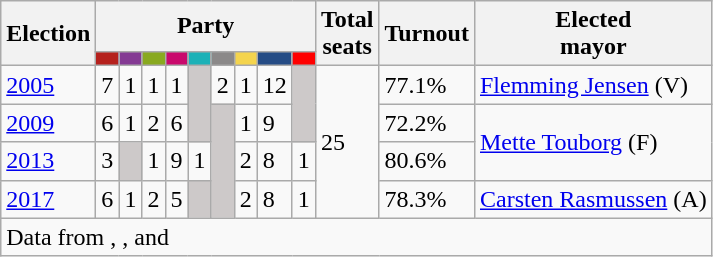<table class="wikitable">
<tr>
<th rowspan="2">Election</th>
<th colspan="9">Party</th>
<th rowspan="2">Total<br>seats</th>
<th rowspan="2">Turnout</th>
<th rowspan="2">Elected<br>mayor</th>
</tr>
<tr>
<td style="background:#B5211D;"><strong><a href='#'></a></strong></td>
<td style="background:#843A93;"><strong><a href='#'></a></strong></td>
<td style="background:#89A920;"><strong><a href='#'></a></strong></td>
<td style="background:#C9096C;"><strong><a href='#'></a></strong></td>
<td style="background:#1CB1B7;"><strong><a href='#'></a></strong></td>
<td style="background:#8B8989;"><strong></strong></td>
<td style="background:#F4D44D;"><strong><a href='#'></a></strong></td>
<td style="background:#254C85;"><strong><a href='#'></a></strong></td>
<td style="background:#FF0000;"><strong><a href='#'></a></strong></td>
</tr>
<tr>
<td><a href='#'>2005</a></td>
<td>7</td>
<td>1</td>
<td>1</td>
<td>1</td>
<td style="background:#CDC9C9;" rowspan="2"></td>
<td>2</td>
<td>1</td>
<td>12</td>
<td style="background:#CDC9C9;" rowspan="2"></td>
<td rowspan="4">25</td>
<td>77.1%</td>
<td><a href='#'>Flemming Jensen</a> (V)</td>
</tr>
<tr>
<td><a href='#'>2009</a></td>
<td>6</td>
<td>1</td>
<td>2</td>
<td>6</td>
<td style="background:#CDC9C9;" rowspan="3"></td>
<td>1</td>
<td>9</td>
<td>72.2%</td>
<td rowspan="2"><a href='#'>Mette Touborg</a> (F)</td>
</tr>
<tr>
<td><a href='#'>2013</a></td>
<td>3</td>
<td style="background:#CDC9C9;"></td>
<td>1</td>
<td>9</td>
<td>1</td>
<td>2</td>
<td>8</td>
<td>1</td>
<td>80.6%</td>
</tr>
<tr>
<td><a href='#'>2017</a></td>
<td>6</td>
<td>1</td>
<td>2</td>
<td>5</td>
<td style="background:#CDC9C9;"></td>
<td>2</td>
<td>8</td>
<td>1</td>
<td>78.3%</td>
<td><a href='#'>Carsten Rasmussen</a> (A)</td>
</tr>
<tr>
<td colspan="14">Data from , ,  and </td>
</tr>
</table>
